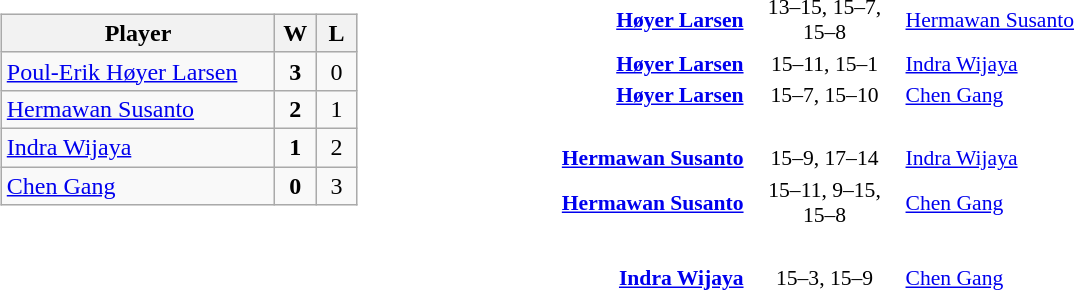<table>
<tr>
<td width=45% valign=top><br><table class=wikitable style="text-align:center">
<tr>
<th width=175>Player</th>
<th width=20>W</th>
<th width=20>L</th>
</tr>
<tr>
<td style="text-align:left"> <a href='#'>Poul-Erik Høyer Larsen</a></td>
<td><strong>3</strong></td>
<td>0</td>
</tr>
<tr>
<td style="text-align:left"> <a href='#'>Hermawan Susanto</a></td>
<td><strong>2</strong></td>
<td>1</td>
</tr>
<tr>
<td style="text-align:left"> <a href='#'>Indra Wijaya</a></td>
<td><strong>1</strong></td>
<td>2</td>
</tr>
<tr>
<td style="text-align:left"> <a href='#'>Chen Gang</a></td>
<td><strong>0</strong></td>
<td>3</td>
</tr>
</table>
</td>
<td><br><table style="font-size:90%">
<tr>
<td width=150 align=right><strong><a href='#'>Høyer Larsen</a></strong> </td>
<td width=100 align=center>13–15, 15–7, 15–8</td>
<td width=150> <a href='#'>Hermawan Susanto</a></td>
</tr>
<tr>
<td width=150 align=right><strong><a href='#'>Høyer Larsen</a></strong> </td>
<td width=100 align=center>15–11, 15–1</td>
<td width=150> <a href='#'>Indra Wijaya</a></td>
</tr>
<tr>
<td width=150 align=right><strong><a href='#'>Høyer Larsen</a></strong> </td>
<td width=100 align=center>15–7, 15–10</td>
<td width=150> <a href='#'>Chen Gang</a></td>
</tr>
<tr>
<td colspan=3> </td>
</tr>
<tr>
<td width=150 align=right><strong><a href='#'>Hermawan Susanto</a></strong> </td>
<td width=100 align=center>15–9, 17–14</td>
<td width=150> <a href='#'>Indra Wijaya</a></td>
</tr>
<tr>
<td width=150 align=right><strong><a href='#'>Hermawan Susanto</a></strong> </td>
<td width=100 align=center>15–11, 9–15, 15–8</td>
<td width=150> <a href='#'>Chen Gang</a></td>
</tr>
<tr>
<td colspan=3> </td>
</tr>
<tr>
<td width=150 align=right><strong><a href='#'>Indra Wijaya</a></strong> </td>
<td width=100 align=center>15–3, 15–9</td>
<td width=150> <a href='#'>Chen Gang</a></td>
</tr>
</table>
</td>
</tr>
</table>
